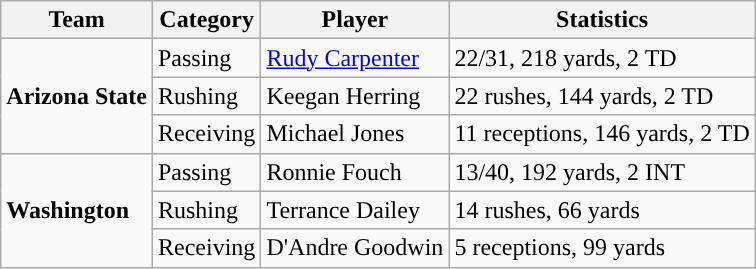<table class="wikitable" style="float: right;">
<tr>
<th>Team</th>
<th>Category</th>
<th>Player</th>
<th>Statistics</th>
</tr>
<tr>
<td rowspan=3><strong>Arizona State</strong></td>
<td>Passing</td>
<td><a href='#'>Rudy Carpenter</a></td>
<td>22/31, 218 yards, 2 TD</td>
</tr>
<tr>
<td>Rushing</td>
<td>Keegan Herring</td>
<td>22 rushes, 144 yards, 2 TD</td>
</tr>
<tr>
<td>Receiving</td>
<td>Michael Jones</td>
<td>11 receptions, 146 yards, 2 TD</td>
</tr>
<tr>
<td rowspan=3><strong>Washington</strong></td>
<td>Passing</td>
<td>Ronnie Fouch</td>
<td>13/40, 192 yards, 2 INT</td>
</tr>
<tr>
<td>Rushing</td>
<td>Terrance Dailey</td>
<td>14 rushes, 66 yards</td>
</tr>
<tr>
<td>Receiving</td>
<td>D'Andre Goodwin</td>
<td>5 receptions, 99 yards</td>
</tr>
</table>
